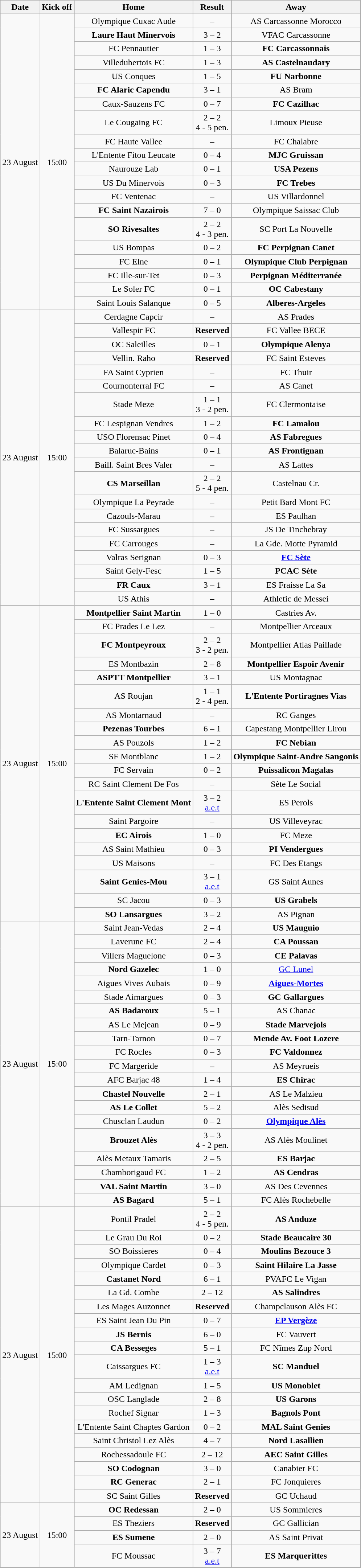<table class="wikitable" style="text-align: center">
<tr>
<th scope="col">Date</th>
<th scope="col">Kick off</th>
<th scope="col">Home</th>
<th scope="col">Result</th>
<th scope="col">Away</th>
</tr>
<tr>
<td rowspan="20">23 August</td>
<td rowspan="20">15:00</td>
<td>Olympique Cuxac Aude</td>
<td>–</td>
<td>AS Carcassonne Morocco</td>
</tr>
<tr>
<td><strong>Laure Haut Minervois</strong></td>
<td>3 – 2</td>
<td>VFAC Carcassonne</td>
</tr>
<tr>
<td>FC Pennautier</td>
<td>1 – 3</td>
<td><strong>FC Carcassonnais</strong></td>
</tr>
<tr>
<td>Villedubertois FC</td>
<td>1 – 3</td>
<td><strong>AS Castelnaudary</strong></td>
</tr>
<tr>
<td>US Conques</td>
<td>1 – 5</td>
<td><strong>FU Narbonne</strong></td>
</tr>
<tr>
<td><strong>FC Alaric Capendu</strong></td>
<td>3 – 1</td>
<td>AS Bram</td>
</tr>
<tr>
<td>Caux-Sauzens FC</td>
<td>0 – 7</td>
<td><strong>FC Cazilhac</strong></td>
</tr>
<tr>
<td>Le Cougaing FC</td>
<td>2 – 2 <br> 4 - 5 pen.</td>
<td>Limoux Pieuse</td>
</tr>
<tr>
<td>FC Haute Vallee</td>
<td>–</td>
<td>FC Chalabre</td>
</tr>
<tr>
<td>L'Entente Fitou Leucate</td>
<td>0 – 4</td>
<td><strong>MJC Gruissan</strong></td>
</tr>
<tr>
<td>Naurouze Lab</td>
<td>0 – 1</td>
<td><strong>USA Pezens</strong></td>
</tr>
<tr>
<td>US Du Minervois</td>
<td>0 – 3</td>
<td><strong>FC Trebes</strong></td>
</tr>
<tr>
<td>FC Ventenac</td>
<td>–</td>
<td>US Villardonnel</td>
</tr>
<tr>
<td><strong>FC Saint Nazairois</strong></td>
<td>7 – 0</td>
<td>Olympique Saissac Club</td>
</tr>
<tr>
<td><strong>SO Rivesaltes</strong></td>
<td>2 – 2 <br> 4 - 3 pen.</td>
<td>SC Port La Nouvelle</td>
</tr>
<tr>
<td>US Bompas</td>
<td>0 – 2</td>
<td><strong>FC Perpignan Canet</strong></td>
</tr>
<tr>
<td>FC Elne</td>
<td>0 – 1</td>
<td><strong>Olympique Club Perpignan</strong></td>
</tr>
<tr>
<td>FC Ille-sur-Tet</td>
<td>0 – 3</td>
<td><strong>Perpignan Méditerranée</strong></td>
</tr>
<tr>
<td>Le Soler FC</td>
<td>0 – 1</td>
<td><strong>OC Cabestany</strong></td>
</tr>
<tr>
<td>Saint Louis Salanque</td>
<td>0 – 5</td>
<td><strong>Alberes-Argeles</strong></td>
</tr>
<tr>
<td rowspan="20">23 August</td>
<td rowspan="20">15:00</td>
<td>Cerdagne Capcir</td>
<td>–</td>
<td>AS Prades</td>
</tr>
<tr>
<td>Vallespir FC</td>
<td><strong>Reserved</strong></td>
<td>FC Vallee BECE</td>
</tr>
<tr>
<td>OC Saleilles</td>
<td>0 – 1</td>
<td><strong>Olympique Alenya</strong></td>
</tr>
<tr>
<td>Vellin. Raho</td>
<td><strong>Reserved</strong></td>
<td>FC Saint Esteves</td>
</tr>
<tr>
<td>FA Saint Cyprien</td>
<td>–</td>
<td>FC Thuir</td>
</tr>
<tr>
<td>Cournonterral FC</td>
<td>–</td>
<td>AS Canet</td>
</tr>
<tr>
<td>Stade Meze</td>
<td>1 – 1 <br> 3 - 2 pen.</td>
<td>FC Clermontaise</td>
</tr>
<tr>
<td>FC Lespignan Vendres</td>
<td>1 – 2</td>
<td><strong>FC Lamalou</strong></td>
</tr>
<tr>
<td>USO Florensac Pinet</td>
<td>0 – 4</td>
<td><strong>AS Fabregues</strong></td>
</tr>
<tr>
<td>Balaruc-Bains</td>
<td>0 – 1</td>
<td><strong>AS Frontignan</strong></td>
</tr>
<tr>
<td>Baill. Saint Bres Valer</td>
<td>–</td>
<td>AS Lattes</td>
</tr>
<tr>
<td><strong>CS Marseillan</strong></td>
<td>2 – 2 <br> 5 - 4 pen.</td>
<td>Castelnau Cr.</td>
</tr>
<tr>
<td>Olympique La Peyrade</td>
<td>–</td>
<td>Petit Bard Mont FC</td>
</tr>
<tr>
<td>Cazouls-Marau</td>
<td>–</td>
<td>ES Paulhan</td>
</tr>
<tr>
<td>FC Sussargues</td>
<td>–</td>
<td>JS De Tinchebray</td>
</tr>
<tr>
<td>FC Carrouges</td>
<td>–</td>
<td>La Gde. Motte Pyramid</td>
</tr>
<tr>
<td>Valras Serignan</td>
<td>0 – 3</td>
<td><strong><a href='#'>FC Sète</a></strong></td>
</tr>
<tr>
<td>Saint Gely-Fesc</td>
<td>1 – 5</td>
<td><strong>PCAC Sète</strong></td>
</tr>
<tr>
<td><strong>FR Caux</strong></td>
<td>3 – 1</td>
<td>ES Fraisse La Sa</td>
</tr>
<tr>
<td>US Athis</td>
<td>–</td>
<td>Athletic de Messei</td>
</tr>
<tr>
<td rowspan="20">23 August</td>
<td rowspan="20">15:00</td>
<td><strong>Montpellier Saint Martin</strong></td>
<td>1 – 0</td>
<td>Castries Av.</td>
</tr>
<tr>
<td>FC Prades Le Lez</td>
<td>–</td>
<td>Montpellier Arceaux</td>
</tr>
<tr>
<td><strong>FC Montpeyroux</strong></td>
<td>2 – 2 <br> 3 - 2 pen.</td>
<td>Montpellier Atlas Paillade</td>
</tr>
<tr>
<td>ES Montbazin</td>
<td>2 – 8</td>
<td><strong>Montpellier Espoir Avenir</strong></td>
</tr>
<tr>
<td><strong>ASPTT Montpellier</strong></td>
<td>3 – 1</td>
<td>US Montagnac</td>
</tr>
<tr>
<td>AS Roujan</td>
<td>1 – 1 <br> 2 - 4 pen.</td>
<td><strong>L'Entente Portiragnes Vias</strong></td>
</tr>
<tr>
<td>AS Montarnaud</td>
<td>–</td>
<td>RC Ganges</td>
</tr>
<tr>
<td><strong>Pezenas Tourbes</strong></td>
<td>6 – 1</td>
<td>Capestang Montpellier Lirou</td>
</tr>
<tr>
<td>AS Pouzols</td>
<td>1 – 2</td>
<td><strong>FC Nebian</strong></td>
</tr>
<tr>
<td>SF Montblanc</td>
<td>1 – 2</td>
<td><strong>Olympique Saint-Andre Sangonis</strong></td>
</tr>
<tr>
<td>FC Servain</td>
<td>0 – 2</td>
<td><strong>Puissalicon Magalas</strong></td>
</tr>
<tr>
<td>RC Saint Clement De Fos</td>
<td>–</td>
<td>Sète Le Social</td>
</tr>
<tr>
<td><strong>L'Entente Saint Clement Mont</strong></td>
<td>3 – 2 <br> <a href='#'>a.e.t</a></td>
<td>ES Perols</td>
</tr>
<tr>
<td>Saint Pargoire</td>
<td>–</td>
<td>US Villeveyrac</td>
</tr>
<tr>
<td><strong>EC Airois</strong></td>
<td>1 – 0</td>
<td>FC Meze</td>
</tr>
<tr>
<td>AS Saint Mathieu</td>
<td>0 – 3</td>
<td><strong>PI Vendergues</strong></td>
</tr>
<tr>
<td>US Maisons</td>
<td>–</td>
<td>FC Des Etangs</td>
</tr>
<tr>
<td><strong>Saint Genies-Mou</strong></td>
<td>3 – 1 <br> <a href='#'>a.e.t</a></td>
<td>GS Saint Aunes</td>
</tr>
<tr>
<td>SC Jacou</td>
<td>0 – 3</td>
<td><strong>US Grabels</strong></td>
</tr>
<tr>
<td><strong>SO Lansargues</strong></td>
<td>3 – 2</td>
<td>AS Pignan</td>
</tr>
<tr>
<td rowspan="20">23 August</td>
<td rowspan="20">15:00</td>
<td>Saint Jean-Vedas</td>
<td>2 – 4</td>
<td><strong>US Mauguio</strong></td>
</tr>
<tr>
<td>Laverune FC</td>
<td>2 – 4</td>
<td><strong>CA Poussan</strong></td>
</tr>
<tr>
<td>Villers Maguelone</td>
<td>0 – 3</td>
<td><strong>CE Palavas</strong></td>
</tr>
<tr>
<td><strong>Nord Gazelec</strong></td>
<td>1 – 0</td>
<td><a href='#'>GC Lunel</a></td>
</tr>
<tr>
<td>Aigues Vives Aubais</td>
<td>0 – 9</td>
<td><strong><a href='#'>Aigues-Mortes</a></strong></td>
</tr>
<tr>
<td>Stade Aimargues</td>
<td>0 – 3</td>
<td><strong>GC Gallargues</strong></td>
</tr>
<tr>
<td><strong>AS Badaroux</strong></td>
<td>5 – 1</td>
<td>AS Chanac</td>
</tr>
<tr>
<td>AS Le Mejean</td>
<td>0 – 9</td>
<td><strong>Stade Marvejols</strong></td>
</tr>
<tr>
<td>Tarn-Tarnon</td>
<td>0 – 7</td>
<td><strong>Mende Av. Foot Lozere</strong></td>
</tr>
<tr>
<td>FC Rocles</td>
<td>0 – 3</td>
<td><strong>FC Valdonnez</strong></td>
</tr>
<tr>
<td>FC Margeride</td>
<td>–</td>
<td>AS Meyrueis</td>
</tr>
<tr>
<td>AFC Barjac 48</td>
<td>1 – 4</td>
<td><strong>ES Chirac</strong></td>
</tr>
<tr>
<td><strong>Chastel Nouvelle</strong></td>
<td>2 – 1</td>
<td>AS Le Malzieu</td>
</tr>
<tr>
<td><strong>AS Le Collet</strong></td>
<td>5 – 2</td>
<td>Alès Sedisud</td>
</tr>
<tr>
<td>Chusclan Laudun</td>
<td>0 – 2</td>
<td><strong><a href='#'>Olympique Alès</a></strong></td>
</tr>
<tr>
<td><strong>Brouzet Alès</strong></td>
<td>3 – 3 <br> 4 - 2 pen.</td>
<td>AS Alès Moulinet</td>
</tr>
<tr>
<td>Alès Metaux Tamaris</td>
<td>2 – 5</td>
<td><strong>ES Barjac</strong></td>
</tr>
<tr>
<td>Chamborigaud FC</td>
<td>1 – 2</td>
<td><strong>AS Cendras</strong></td>
</tr>
<tr>
<td><strong>VAL Saint Martin</strong></td>
<td>3 – 0</td>
<td>AS Des Cevennes</td>
</tr>
<tr>
<td><strong>AS Bagard</strong></td>
<td>5 – 1</td>
<td>FC Alès Rochebelle</td>
</tr>
<tr>
<td rowspan="20">23 August</td>
<td rowspan="20">15:00</td>
<td>Pontil Pradel</td>
<td>2 – 2 <br> 4 - 5 pen.</td>
<td><strong>AS Anduze</strong></td>
</tr>
<tr>
<td>Le Grau Du Roi</td>
<td>0 – 2</td>
<td><strong>Stade Beaucaire 30</strong></td>
</tr>
<tr>
<td>SO Boissieres</td>
<td>0 – 4</td>
<td><strong>Moulins Bezouce 3</strong></td>
</tr>
<tr>
<td>Olympique Cardet</td>
<td>0 – 3</td>
<td><strong>Saint Hilaire La Jasse</strong></td>
</tr>
<tr>
<td><strong>Castanet Nord</strong></td>
<td>6 – 1</td>
<td>PVAFC Le Vigan</td>
</tr>
<tr>
<td>La Gd. Combe</td>
<td>2 – 12</td>
<td><strong>AS Salindres</strong></td>
</tr>
<tr>
<td>Les Mages Auzonnet</td>
<td><strong>Reserved</strong></td>
<td>Champclauson Alès FC</td>
</tr>
<tr>
<td>ES Saint Jean Du Pin</td>
<td>0 – 7</td>
<td><strong><a href='#'>EP Vergèze</a></strong></td>
</tr>
<tr>
<td><strong>JS Bernis</strong></td>
<td>6 – 0</td>
<td>FC Vauvert</td>
</tr>
<tr>
<td><strong>CA Besseges</strong></td>
<td>5 – 1</td>
<td>FC Nîmes Zup Nord</td>
</tr>
<tr>
<td>Caissargues FC</td>
<td>1 – 3 <br> <a href='#'>a.e.t</a></td>
<td><strong>SC Manduel</strong></td>
</tr>
<tr>
<td>AM Ledignan</td>
<td>1 – 5</td>
<td><strong>US Monoblet</strong></td>
</tr>
<tr>
<td>OSC Langlade</td>
<td>2 – 8</td>
<td><strong>US Garons</strong></td>
</tr>
<tr>
<td>Rochef Signar</td>
<td>1 – 3</td>
<td><strong>Bagnols Pont</strong></td>
</tr>
<tr>
<td>L'Entente Saint Chaptes Gardon</td>
<td>0 – 2</td>
<td><strong>MAL Saint Genies</strong></td>
</tr>
<tr>
<td>Saint Christol Lez Alès</td>
<td>4 – 7</td>
<td><strong>Nord Lasallien</strong></td>
</tr>
<tr>
<td>Rochessadoule FC</td>
<td>2 – 12</td>
<td><strong>AEC Saint Gilles</strong></td>
</tr>
<tr>
<td><strong>SO Codognan</strong></td>
<td>3 – 0</td>
<td>Canabier FC</td>
</tr>
<tr>
<td><strong>RC Generac</strong></td>
<td>2 – 1</td>
<td>FC Jonquieres</td>
</tr>
<tr>
<td>SC Saint Gilles</td>
<td><strong>Reserved</strong></td>
<td>GC Uchaud</td>
</tr>
<tr>
<td rowspan="4">23 August</td>
<td rowspan="4">15:00</td>
<td><strong>OC Redessan</strong></td>
<td>2 – 0</td>
<td>US Sommieres</td>
</tr>
<tr>
<td>ES Theziers</td>
<td><strong>Reserved</strong></td>
<td>GC Gallician</td>
</tr>
<tr>
<td><strong>ES Sumene</strong></td>
<td>2 – 0</td>
<td>AS Saint Privat</td>
</tr>
<tr>
<td>FC Moussac</td>
<td>3 – 7 <br> <a href='#'>a.e.t</a></td>
<td><strong>ES Marquerittes</strong></td>
</tr>
</table>
